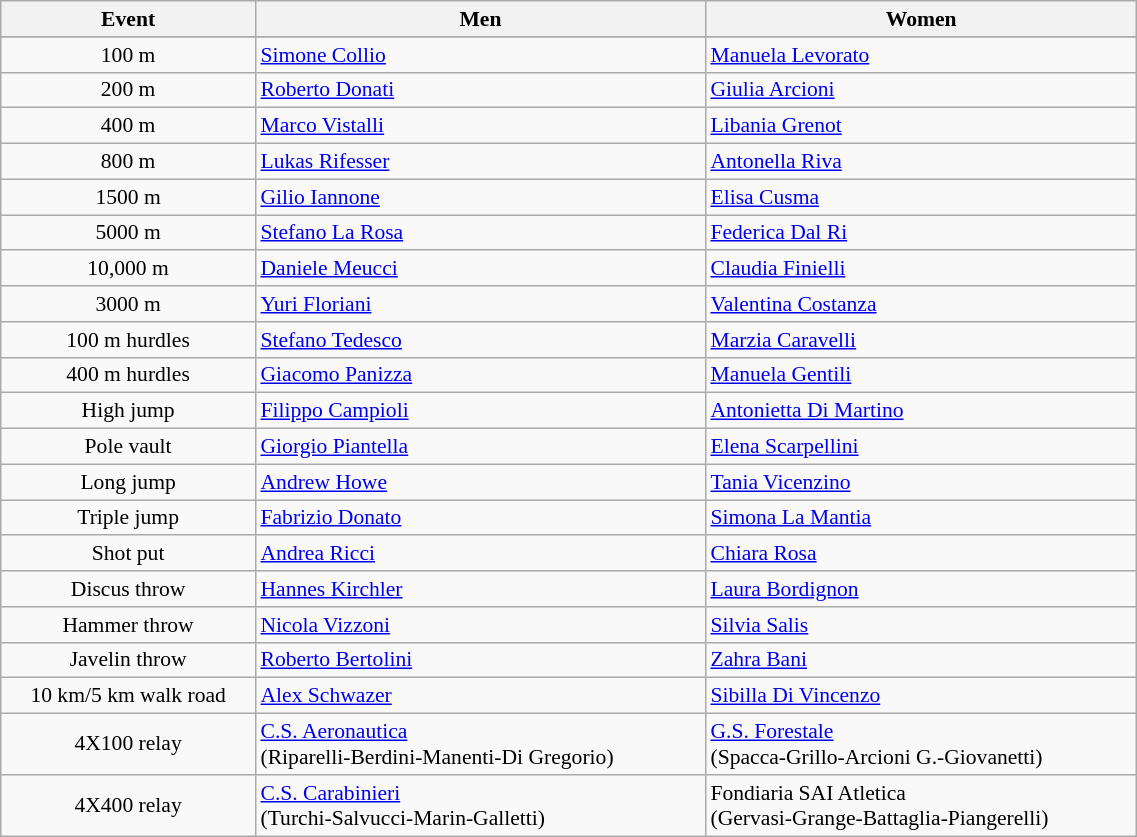<table class="wikitable" width=60% style="font-size:90%; text-align:center;">
<tr>
<th>Event</th>
<th>Men</th>
<th>Women</th>
</tr>
<tr>
</tr>
<tr>
<td>100 m</td>
<td align=left><a href='#'>Simone Collio</a></td>
<td align=left><a href='#'>Manuela Levorato</a></td>
</tr>
<tr>
<td>200 m</td>
<td align=left><a href='#'>Roberto Donati</a></td>
<td align=left><a href='#'>Giulia Arcioni</a></td>
</tr>
<tr>
<td>400 m</td>
<td align=left><a href='#'>Marco Vistalli</a></td>
<td align=left><a href='#'>Libania Grenot</a></td>
</tr>
<tr>
<td>800 m</td>
<td align=left><a href='#'>Lukas Rifesser</a></td>
<td align=left><a href='#'>Antonella Riva</a></td>
</tr>
<tr>
<td>1500 m</td>
<td align=left><a href='#'>Gilio Iannone</a></td>
<td align=left><a href='#'>Elisa Cusma</a></td>
</tr>
<tr>
<td>5000 m</td>
<td align=left><a href='#'>Stefano La Rosa</a></td>
<td align=left><a href='#'>Federica Dal Ri</a></td>
</tr>
<tr>
<td>10,000 m</td>
<td align=left><a href='#'>Daniele Meucci</a></td>
<td align=left><a href='#'>Claudia Finielli</a></td>
</tr>
<tr>
<td>3000 m</td>
<td align=left><a href='#'>Yuri Floriani</a></td>
<td align=left><a href='#'>Valentina Costanza</a></td>
</tr>
<tr>
<td>100 m hurdles</td>
<td align=left><a href='#'>Stefano Tedesco</a></td>
<td align=left><a href='#'>Marzia Caravelli</a></td>
</tr>
<tr>
<td>400 m hurdles</td>
<td align=left><a href='#'>Giacomo Panizza</a></td>
<td align=left><a href='#'>Manuela Gentili</a></td>
</tr>
<tr>
<td>High jump</td>
<td align=left><a href='#'>Filippo Campioli</a></td>
<td align=left><a href='#'>Antonietta Di Martino</a></td>
</tr>
<tr>
<td>Pole vault</td>
<td align=left><a href='#'>Giorgio Piantella</a></td>
<td align=left><a href='#'>Elena Scarpellini</a></td>
</tr>
<tr>
<td>Long jump</td>
<td align=left><a href='#'>Andrew Howe</a></td>
<td align=left><a href='#'>Tania Vicenzino</a></td>
</tr>
<tr>
<td>Triple jump</td>
<td align=left><a href='#'>Fabrizio Donato</a></td>
<td align=left><a href='#'>Simona La Mantia</a></td>
</tr>
<tr>
<td>Shot put</td>
<td align=left><a href='#'>Andrea Ricci</a></td>
<td align=left><a href='#'>Chiara Rosa</a></td>
</tr>
<tr>
<td>Discus throw</td>
<td align=left><a href='#'>Hannes Kirchler</a></td>
<td align=left><a href='#'>Laura Bordignon</a></td>
</tr>
<tr>
<td>Hammer throw</td>
<td align=left><a href='#'>Nicola Vizzoni</a></td>
<td align=left><a href='#'>Silvia Salis</a></td>
</tr>
<tr>
<td>Javelin throw</td>
<td align=left><a href='#'>Roberto Bertolini</a></td>
<td align=left><a href='#'>Zahra Bani</a></td>
</tr>
<tr>
<td>10 km/5 km walk road</td>
<td align=left><a href='#'>Alex Schwazer</a></td>
<td align=left><a href='#'>Sibilla Di Vincenzo</a></td>
</tr>
<tr>
<td>4X100 relay</td>
<td align=left><a href='#'>C.S. Aeronautica</a><br>(Riparelli-Berdini-Manenti-Di Gregorio)</td>
<td align=left><a href='#'>G.S. Forestale</a><br> (Spacca-Grillo-Arcioni G.-Giovanetti)</td>
</tr>
<tr>
<td>4X400 relay</td>
<td align=left><a href='#'>C.S. Carabinieri</a><br>(Turchi-Salvucci-Marin-Galletti)</td>
<td align=left>Fondiaria SAI Atletica <br> (Gervasi-Grange-Battaglia-Piangerelli)</td>
</tr>
</table>
